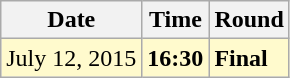<table class="wikitable">
<tr>
<th>Date</th>
<th>Time</th>
<th>Round</th>
</tr>
<tr style=background:lemonchiffon>
<td>July 12, 2015</td>
<td><strong>16:30</strong></td>
<td><strong>Final</strong></td>
</tr>
</table>
